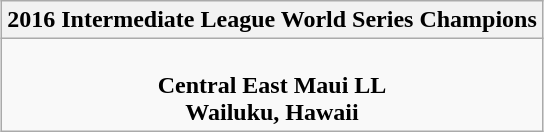<table class="wikitable" style="text-align: center; margin: 0 auto;">
<tr>
<th>2016 Intermediate League World Series Champions</th>
</tr>
<tr>
<td><br><strong>Central East Maui LL</strong><br><strong>Wailuku, Hawaii</strong></td>
</tr>
</table>
